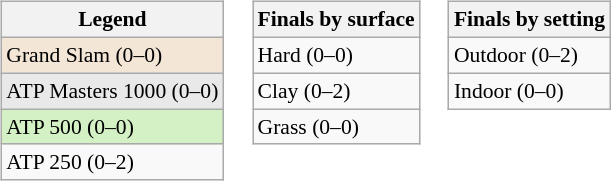<table>
<tr valign=top>
<td><br><table class=wikitable style=font-size:90%>
<tr>
<th>Legend</th>
</tr>
<tr style=background:#f3e6d7>
<td>Grand Slam (0–0)</td>
</tr>
<tr style=background:#e9e9e9>
<td>ATP Masters 1000 (0–0)</td>
</tr>
<tr style=background:#d4f1c5>
<td>ATP 500 (0–0)</td>
</tr>
<tr>
<td>ATP 250 (0–2)</td>
</tr>
</table>
</td>
<td><br><table class=wikitable style=font-size:90%>
<tr>
<th>Finals by surface</th>
</tr>
<tr>
<td>Hard (0–0)</td>
</tr>
<tr>
<td>Clay (0–2)</td>
</tr>
<tr>
<td>Grass (0–0)</td>
</tr>
</table>
</td>
<td><br><table class=wikitable style=font-size:90%>
<tr>
<th>Finals by setting</th>
</tr>
<tr>
<td>Outdoor (0–2)</td>
</tr>
<tr>
<td>Indoor (0–0)</td>
</tr>
</table>
</td>
</tr>
</table>
